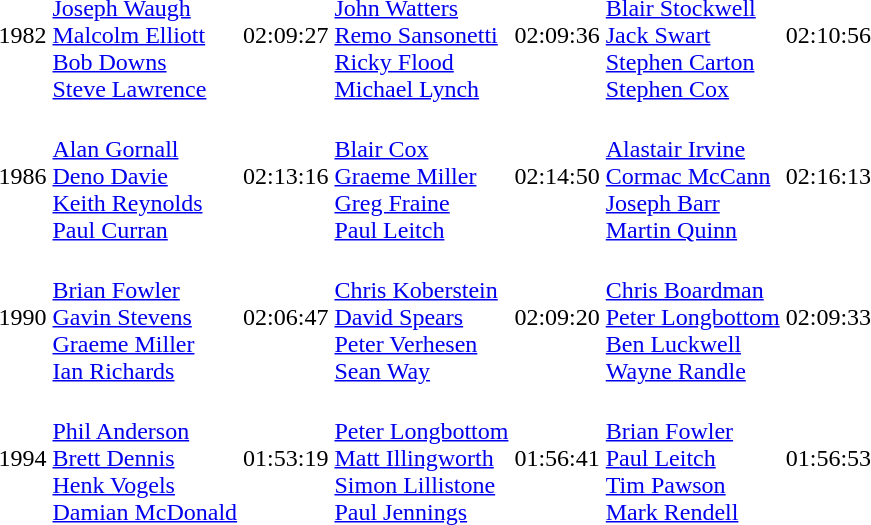<table>
<tr>
<td>1982</td>
<td><br><a href='#'>Joseph Waugh</a><br><a href='#'>Malcolm Elliott</a><br><a href='#'>Bob Downs</a><br><a href='#'>Steve Lawrence</a></td>
<td>02:09:27</td>
<td><br><a href='#'>John Watters</a><br><a href='#'>Remo Sansonetti</a><br><a href='#'>Ricky Flood</a><br><a href='#'>Michael Lynch</a></td>
<td>02:09:36</td>
<td><br><a href='#'>Blair Stockwell</a><br><a href='#'>Jack Swart</a><br><a href='#'>Stephen Carton</a><br><a href='#'>Stephen Cox</a></td>
<td>02:10:56</td>
</tr>
<tr>
<td>1986</td>
<td><br><a href='#'>Alan Gornall</a><br><a href='#'>Deno Davie</a><br><a href='#'>Keith Reynolds</a><br><a href='#'>Paul Curran</a></td>
<td>02:13:16</td>
<td><br><a href='#'>Blair Cox</a><br><a href='#'>Graeme Miller</a><br><a href='#'>Greg Fraine</a><br><a href='#'>Paul Leitch</a></td>
<td>02:14:50</td>
<td><br><a href='#'>Alastair Irvine</a><br><a href='#'>Cormac McCann</a><br><a href='#'>Joseph Barr</a><br><a href='#'>Martin Quinn</a></td>
<td>02:16:13</td>
</tr>
<tr>
<td>1990</td>
<td><br><a href='#'>Brian Fowler</a><br><a href='#'>Gavin Stevens</a><br><a href='#'>Graeme Miller</a><br><a href='#'>Ian Richards</a></td>
<td>02:06:47</td>
<td><br><a href='#'>Chris Koberstein</a><br><a href='#'>David Spears</a><br><a href='#'>Peter Verhesen</a><br><a href='#'>Sean Way</a></td>
<td>02:09:20</td>
<td><br><a href='#'>Chris Boardman</a><br><a href='#'>Peter Longbottom</a><br><a href='#'>Ben Luckwell</a><br><a href='#'>Wayne Randle</a></td>
<td>02:09:33</td>
</tr>
<tr>
<td>1994</td>
<td><br><a href='#'>Phil Anderson</a><br><a href='#'>Brett Dennis</a><br><a href='#'>Henk Vogels</a><br><a href='#'>Damian McDonald</a></td>
<td>01:53:19</td>
<td><br><a href='#'>Peter Longbottom</a><br><a href='#'>Matt Illingworth</a><br><a href='#'>Simon Lillistone</a><br><a href='#'>Paul Jennings</a></td>
<td>01:56:41</td>
<td><br><a href='#'>Brian Fowler</a><br><a href='#'>Paul Leitch</a><br><a href='#'>Tim Pawson</a><br><a href='#'>Mark Rendell</a></td>
<td>01:56:53</td>
</tr>
</table>
